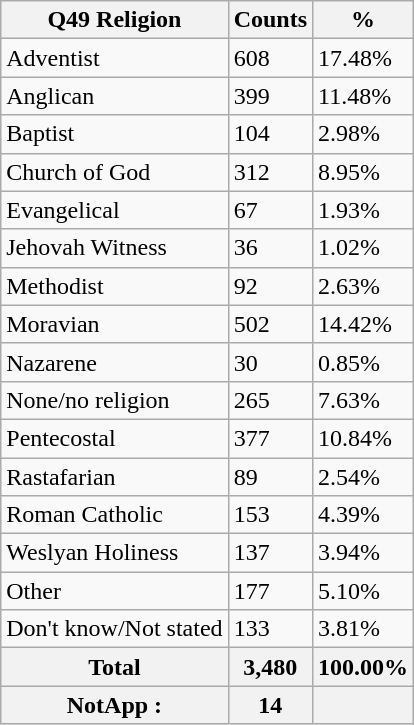<table class="wikitable sortable">
<tr>
<th>Q49 Religion</th>
<th>Counts</th>
<th>%</th>
</tr>
<tr>
<td>Adventist</td>
<td>608</td>
<td>17.48%</td>
</tr>
<tr>
<td>Anglican</td>
<td>399</td>
<td>11.48%</td>
</tr>
<tr>
<td>Baptist</td>
<td>104</td>
<td>2.98%</td>
</tr>
<tr>
<td>Church of God</td>
<td>312</td>
<td>8.95%</td>
</tr>
<tr>
<td>Evangelical</td>
<td>67</td>
<td>1.93%</td>
</tr>
<tr>
<td>Jehovah Witness</td>
<td>36</td>
<td>1.02%</td>
</tr>
<tr>
<td>Methodist</td>
<td>92</td>
<td>2.63%</td>
</tr>
<tr>
<td>Moravian</td>
<td>502</td>
<td>14.42%</td>
</tr>
<tr>
<td>Nazarene</td>
<td>30</td>
<td>0.85%</td>
</tr>
<tr>
<td>None/no religion</td>
<td>265</td>
<td>7.63%</td>
</tr>
<tr>
<td>Pentecostal</td>
<td>377</td>
<td>10.84%</td>
</tr>
<tr>
<td>Rastafarian</td>
<td>89</td>
<td>2.54%</td>
</tr>
<tr>
<td>Roman Catholic</td>
<td>153</td>
<td>4.39%</td>
</tr>
<tr>
<td>Weslyan Holiness</td>
<td>137</td>
<td>3.94%</td>
</tr>
<tr>
<td>Other</td>
<td>177</td>
<td>5.10%</td>
</tr>
<tr>
<td>Don't know/Not stated</td>
<td>133</td>
<td>3.81%</td>
</tr>
<tr>
<th>Total</th>
<th>3,480</th>
<th>100.00%</th>
</tr>
<tr>
<th>NotApp :</th>
<th>14</th>
<th></th>
</tr>
</table>
